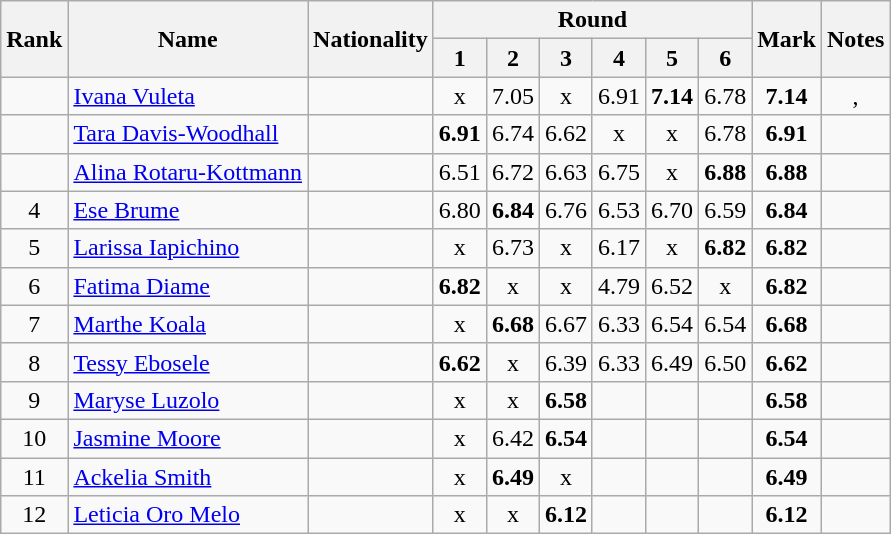<table class="wikitable sortable" style="text-align:center">
<tr>
<th rowspan=2>Rank</th>
<th rowspan=2>Name</th>
<th rowspan=2>Nationality</th>
<th colspan=6>Round</th>
<th rowspan=2>Mark</th>
<th rowspan=2>Notes</th>
</tr>
<tr>
<th>1</th>
<th>2</th>
<th>3</th>
<th>4</th>
<th>5</th>
<th>6</th>
</tr>
<tr>
<td></td>
<td align=left><a href='#'>Ivana Vuleta</a></td>
<td align=left></td>
<td>x</td>
<td>7.05</td>
<td>x</td>
<td>6.91</td>
<td><strong>7.14</strong></td>
<td>6.78</td>
<td><strong>7.14</strong></td>
<td>, </td>
</tr>
<tr>
<td></td>
<td align=left><a href='#'>Tara Davis-Woodhall</a></td>
<td align=left></td>
<td><strong>6.91</strong></td>
<td>6.74</td>
<td>6.62</td>
<td>x</td>
<td>x</td>
<td>6.78</td>
<td><strong>6.91</strong></td>
<td></td>
</tr>
<tr>
<td></td>
<td align=left><a href='#'>Alina Rotaru-Kottmann</a></td>
<td align=left></td>
<td>6.51</td>
<td>6.72</td>
<td>6.63</td>
<td>6.75</td>
<td>x</td>
<td><strong>6.88</strong></td>
<td><strong>6.88</strong></td>
<td></td>
</tr>
<tr>
<td>4</td>
<td align=left><a href='#'>Ese Brume</a></td>
<td align=left></td>
<td>6.80</td>
<td><strong>6.84</strong></td>
<td>6.76</td>
<td>6.53</td>
<td>6.70</td>
<td>6.59</td>
<td><strong>6.84</strong></td>
<td></td>
</tr>
<tr>
<td>5</td>
<td align=left><a href='#'>Larissa Iapichino</a></td>
<td align=left></td>
<td>x</td>
<td>6.73</td>
<td>x</td>
<td>6.17</td>
<td>x</td>
<td><strong>6.82</strong></td>
<td><strong>6.82</strong></td>
<td></td>
</tr>
<tr>
<td>6</td>
<td align=left><a href='#'>Fatima Diame</a></td>
<td align=left></td>
<td><strong>6.82</strong></td>
<td>x</td>
<td>x</td>
<td>4.79</td>
<td>6.52</td>
<td>x</td>
<td><strong>6.82</strong></td>
<td></td>
</tr>
<tr>
<td>7</td>
<td align=left><a href='#'>Marthe Koala</a></td>
<td align=left></td>
<td>x</td>
<td><strong>6.68</strong></td>
<td>6.67</td>
<td>6.33</td>
<td>6.54</td>
<td>6.54</td>
<td><strong>6.68</strong></td>
<td></td>
</tr>
<tr>
<td>8</td>
<td align=left><a href='#'>Tessy Ebosele</a></td>
<td align=left></td>
<td><strong>6.62</strong></td>
<td>x</td>
<td>6.39</td>
<td>6.33</td>
<td>6.49</td>
<td>6.50</td>
<td><strong>6.62</strong></td>
<td></td>
</tr>
<tr>
<td>9</td>
<td align=left><a href='#'>Maryse Luzolo</a></td>
<td align=left></td>
<td>x</td>
<td>x</td>
<td><strong>6.58</strong></td>
<td></td>
<td></td>
<td></td>
<td><strong>6.58</strong></td>
<td></td>
</tr>
<tr>
<td>10</td>
<td align=left><a href='#'>Jasmine Moore</a></td>
<td align=left></td>
<td>x</td>
<td>6.42</td>
<td><strong>6.54</strong></td>
<td></td>
<td></td>
<td></td>
<td><strong>6.54</strong></td>
<td></td>
</tr>
<tr>
<td>11</td>
<td align=left><a href='#'>Ackelia Smith</a></td>
<td align=left></td>
<td>x</td>
<td><strong>6.49</strong></td>
<td>x</td>
<td></td>
<td></td>
<td></td>
<td><strong>6.49</strong></td>
<td></td>
</tr>
<tr>
<td>12</td>
<td align=left><a href='#'>Leticia Oro Melo</a></td>
<td align=left></td>
<td>x</td>
<td>x</td>
<td><strong>6.12</strong></td>
<td></td>
<td></td>
<td></td>
<td><strong>6.12</strong></td>
<td></td>
</tr>
</table>
